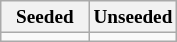<table class="wikitable" style="font-size:80%">
<tr>
<th width=50%>Seeded</th>
<th width=50%>Unseeded</th>
</tr>
<tr>
<td valign=top></td>
<td valign=top></td>
</tr>
</table>
